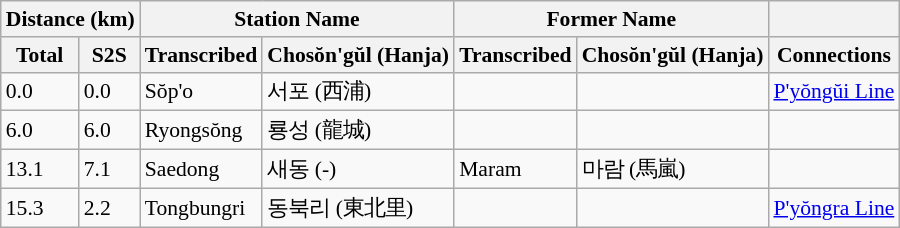<table class="wikitable" style="font-size:90%;">
<tr>
<th colspan="2">Distance (km)</th>
<th colspan="2">Station Name</th>
<th colspan="2">Former Name</th>
<th></th>
</tr>
<tr>
<th>Total</th>
<th>S2S</th>
<th>Transcribed</th>
<th>Chosŏn'gŭl (Hanja)</th>
<th>Transcribed</th>
<th>Chosŏn'gŭl (Hanja)</th>
<th>Connections</th>
</tr>
<tr>
<td>0.0</td>
<td>0.0</td>
<td>Sŏp'o</td>
<td>서포 (西浦)</td>
<td></td>
<td></td>
<td><a href='#'>P'yŏngŭi Line</a></td>
</tr>
<tr>
<td>6.0</td>
<td>6.0</td>
<td>Ryongsŏng</td>
<td>룡성 (龍城)</td>
<td></td>
<td></td>
<td></td>
</tr>
<tr>
<td>13.1</td>
<td>7.1</td>
<td>Saedong</td>
<td>새동 (-)</td>
<td>Maram</td>
<td>마람 (馬嵐)</td>
<td></td>
</tr>
<tr>
<td>15.3</td>
<td>2.2</td>
<td>Tongbungri</td>
<td>동북리 (東北里)</td>
<td></td>
<td></td>
<td><a href='#'>P'yŏngra Line</a></td>
</tr>
</table>
